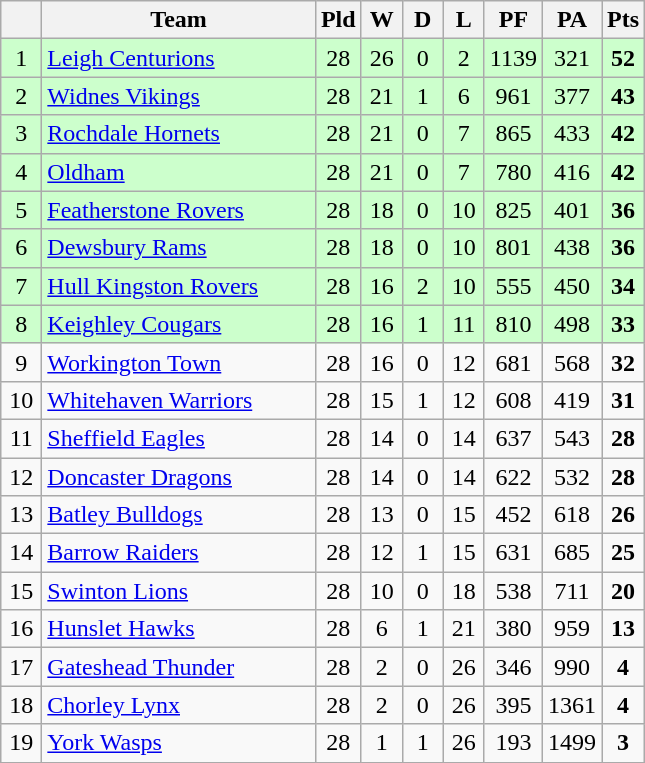<table class="wikitable" style="text-align:center;">
<tr>
<th width=20 abbr="Position"></th>
<th width=175>Team</th>
<th width=20 abbr="Played">Pld</th>
<th width=20 abbr="Won">W</th>
<th width=20 abbr="Drawn">D</th>
<th width=20 abbr="Lost">L</th>
<th width=20 abbr="Points for">PF</th>
<th width=20 abbr="Points against">PA</th>
<th width=20 abbr="Points">Pts</th>
</tr>
<tr style="background:#CCFFCC;">
<td>1</td>
<td style="text-align:left;"><a href='#'>Leigh Centurions</a></td>
<td>28</td>
<td>26</td>
<td>0</td>
<td>2</td>
<td>1139</td>
<td>321</td>
<td><strong>52</strong></td>
</tr>
<tr style="background:#CCFFCC;">
<td>2</td>
<td style="text-align:left;"><a href='#'>Widnes Vikings</a></td>
<td>28</td>
<td>21</td>
<td>1</td>
<td>6</td>
<td>961</td>
<td>377</td>
<td><strong>43</strong></td>
</tr>
<tr style="background:#CCFFCC;">
<td>3</td>
<td style="text-align:left;"><a href='#'>Rochdale Hornets</a></td>
<td>28</td>
<td>21</td>
<td>0</td>
<td>7</td>
<td>865</td>
<td>433</td>
<td><strong>42</strong></td>
</tr>
<tr style="background:#CCFFCC;">
<td>4</td>
<td style="text-align:left;"><a href='#'>Oldham</a></td>
<td>28</td>
<td>21</td>
<td>0</td>
<td>7</td>
<td>780</td>
<td>416</td>
<td><strong>42</strong></td>
</tr>
<tr style="background:#CCFFCC;">
<td>5</td>
<td style="text-align:left;"><a href='#'>Featherstone Rovers</a></td>
<td>28</td>
<td>18</td>
<td>0</td>
<td>10</td>
<td>825</td>
<td>401</td>
<td><strong>36</strong></td>
</tr>
<tr style="background:#CCFFCC;">
<td>6</td>
<td style="text-align:left;"><a href='#'>Dewsbury Rams</a></td>
<td>28</td>
<td>18</td>
<td>0</td>
<td>10</td>
<td>801</td>
<td>438</td>
<td><strong>36</strong></td>
</tr>
<tr style="background:#CCFFCC;">
<td>7</td>
<td style="text-align:left;"><a href='#'>Hull Kingston Rovers</a></td>
<td>28</td>
<td>16</td>
<td>2</td>
<td>10</td>
<td>555</td>
<td>450</td>
<td><strong>34</strong></td>
</tr>
<tr style="background:#CCFFCC;">
<td>8</td>
<td style="text-align:left;"><a href='#'>Keighley Cougars</a></td>
<td>28</td>
<td>16</td>
<td>1</td>
<td>11</td>
<td>810</td>
<td>498</td>
<td><strong>33</strong></td>
</tr>
<tr>
<td>9</td>
<td style="text-align:left;"><a href='#'>Workington Town</a></td>
<td>28</td>
<td>16</td>
<td>0</td>
<td>12</td>
<td>681</td>
<td>568</td>
<td><strong>32</strong></td>
</tr>
<tr>
<td>10</td>
<td style="text-align:left;"><a href='#'>Whitehaven Warriors</a></td>
<td>28</td>
<td>15</td>
<td>1</td>
<td>12</td>
<td>608</td>
<td>419</td>
<td><strong>31</strong></td>
</tr>
<tr>
<td>11</td>
<td style="text-align:left;"><a href='#'>Sheffield Eagles</a></td>
<td>28</td>
<td>14</td>
<td>0</td>
<td>14</td>
<td>637</td>
<td>543</td>
<td><strong>28</strong></td>
</tr>
<tr>
<td>12</td>
<td style="text-align:left;"><a href='#'>Doncaster Dragons</a></td>
<td>28</td>
<td>14</td>
<td>0</td>
<td>14</td>
<td>622</td>
<td>532</td>
<td><strong>28</strong></td>
</tr>
<tr>
<td>13</td>
<td style="text-align:left;"><a href='#'>Batley Bulldogs</a></td>
<td>28</td>
<td>13</td>
<td>0</td>
<td>15</td>
<td>452</td>
<td>618</td>
<td><strong>26</strong></td>
</tr>
<tr>
<td>14</td>
<td style="text-align:left;"><a href='#'>Barrow Raiders</a></td>
<td>28</td>
<td>12</td>
<td>1</td>
<td>15</td>
<td>631</td>
<td>685</td>
<td><strong>25</strong></td>
</tr>
<tr>
<td>15</td>
<td style="text-align:left;"><a href='#'>Swinton Lions</a></td>
<td>28</td>
<td>10</td>
<td>0</td>
<td>18</td>
<td>538</td>
<td>711</td>
<td><strong>20</strong></td>
</tr>
<tr>
<td>16</td>
<td style="text-align:left;"><a href='#'>Hunslet Hawks</a></td>
<td>28</td>
<td>6</td>
<td>1</td>
<td>21</td>
<td>380</td>
<td>959</td>
<td><strong>13</strong></td>
</tr>
<tr>
<td>17</td>
<td style="text-align:left;"><a href='#'>Gateshead Thunder</a></td>
<td>28</td>
<td>2</td>
<td>0</td>
<td>26</td>
<td>346</td>
<td>990</td>
<td><strong>4</strong></td>
</tr>
<tr>
<td>18</td>
<td style="text-align:left;"><a href='#'>Chorley Lynx</a></td>
<td>28</td>
<td>2</td>
<td>0</td>
<td>26</td>
<td>395</td>
<td>1361</td>
<td><strong>4</strong></td>
</tr>
<tr>
<td>19</td>
<td style="text-align:left;"><a href='#'>York Wasps</a></td>
<td>28</td>
<td>1</td>
<td>1</td>
<td>26</td>
<td>193</td>
<td>1499</td>
<td><strong>3</strong></td>
</tr>
<tr>
</tr>
</table>
